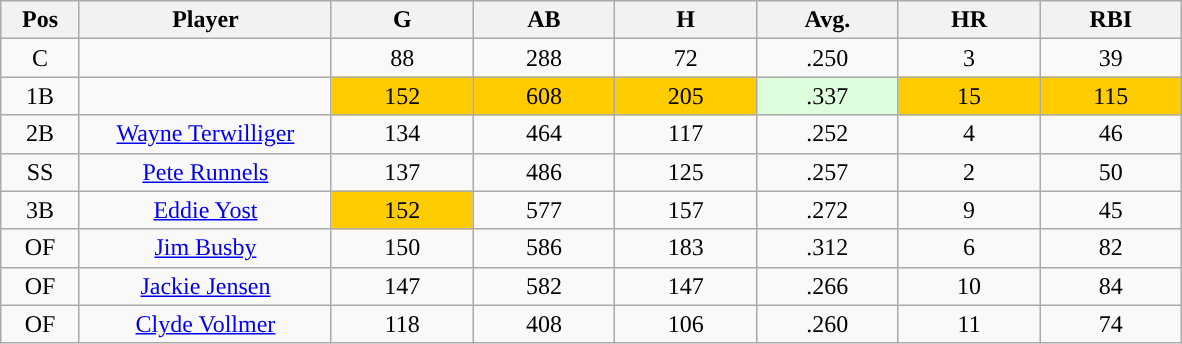<table class="wikitable sortable">
<tr>
<th bgcolor="#DDDDFF" width="5%">Pos</th>
<th bgcolor="#DDDDFF" width="16%">Player</th>
<th bgcolor="#DDDDFF" width="9%">G</th>
<th bgcolor="#DDDDFF" width="9%">AB</th>
<th bgcolor="#DDDDFF" width="9%">H</th>
<th bgcolor="#DDDDFF" width="9%">Avg.</th>
<th bgcolor="#DDDDFF" width="9%">HR</th>
<th bgcolor="#DDDDFF" width="9%">RBI</th>
</tr>
<tr align="center">
<td>C</td>
<td></td>
<td>88</td>
<td>288</td>
<td>72</td>
<td>.250</td>
<td>3</td>
<td>39</td>
</tr>
<tr align="center">
<td>1B</td>
<td></td>
<td style="background:#fc0;">152</td>
<td style="background:#fc0;">608</td>
<td style="background:#fc0;">205</td>
<td style="background:#DDFFDD;">.337</td>
<td style="background:#fc0;">15</td>
<td style="background:#fc0;">115</td>
</tr>
<tr align="center">
<td>2B</td>
<td><a href='#'>Wayne Terwilliger</a></td>
<td>134</td>
<td>464</td>
<td>117</td>
<td>.252</td>
<td>4</td>
<td>46</td>
</tr>
<tr align="center">
<td>SS</td>
<td><a href='#'>Pete Runnels</a></td>
<td>137</td>
<td>486</td>
<td>125</td>
<td>.257</td>
<td>2</td>
<td>50</td>
</tr>
<tr align="center">
<td>3B</td>
<td><a href='#'>Eddie Yost</a></td>
<td style="background:#fc0;">152</td>
<td>577</td>
<td>157</td>
<td>.272</td>
<td>9</td>
<td>45</td>
</tr>
<tr align="center">
<td>OF</td>
<td><a href='#'>Jim Busby</a></td>
<td>150</td>
<td>586</td>
<td>183</td>
<td>.312</td>
<td>6</td>
<td>82</td>
</tr>
<tr align="center">
<td>OF</td>
<td><a href='#'>Jackie Jensen</a></td>
<td>147</td>
<td>582</td>
<td>147</td>
<td>.266</td>
<td>10</td>
<td>84</td>
</tr>
<tr align="center">
<td>OF</td>
<td><a href='#'>Clyde Vollmer</a></td>
<td>118</td>
<td>408</td>
<td>106</td>
<td>.260</td>
<td>11</td>
<td>74</td>
</tr>
</table>
